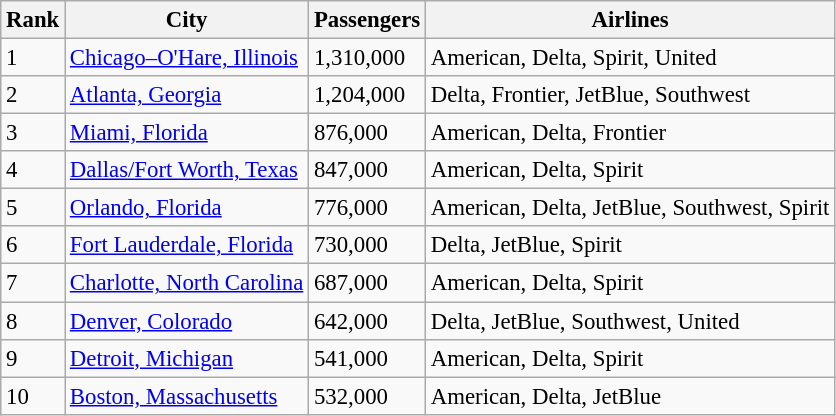<table class="wikitable sortable" style="font-size: 95%">
<tr>
<th>Rank</th>
<th>City</th>
<th>Passengers</th>
<th>Airlines</th>
</tr>
<tr>
<td>1</td>
<td> <a href='#'>Chicago–O'Hare, Illinois</a></td>
<td>1,310,000</td>
<td>American, Delta, Spirit, United</td>
</tr>
<tr>
<td>2</td>
<td> <a href='#'>Atlanta, Georgia</a></td>
<td>1,204,000</td>
<td>Delta, Frontier, JetBlue, Southwest</td>
</tr>
<tr>
<td>3</td>
<td> <a href='#'>Miami, Florida</a></td>
<td>876,000</td>
<td>American, Delta, Frontier</td>
</tr>
<tr>
<td>4</td>
<td> <a href='#'>Dallas/Fort Worth, Texas</a></td>
<td>847,000</td>
<td>American, Delta, Spirit</td>
</tr>
<tr>
<td>5</td>
<td> <a href='#'>Orlando, Florida</a></td>
<td>776,000</td>
<td>American, Delta, JetBlue, Southwest, Spirit</td>
</tr>
<tr>
<td>6</td>
<td> <a href='#'>Fort Lauderdale, Florida</a></td>
<td>730,000</td>
<td>Delta, JetBlue, Spirit</td>
</tr>
<tr>
<td>7</td>
<td> <a href='#'>Charlotte, North Carolina</a></td>
<td>687,000</td>
<td>American, Delta, Spirit</td>
</tr>
<tr>
<td>8</td>
<td> <a href='#'>Denver, Colorado</a></td>
<td>642,000</td>
<td>Delta, JetBlue, Southwest, United</td>
</tr>
<tr>
<td>9</td>
<td> <a href='#'>Detroit, Michigan</a></td>
<td>541,000</td>
<td>American, Delta, Spirit</td>
</tr>
<tr>
<td>10</td>
<td> <a href='#'>Boston, Massachusetts</a></td>
<td>532,000</td>
<td>American, Delta, JetBlue</td>
</tr>
</table>
